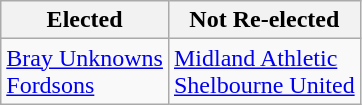<table class="wikitable">
<tr>
<th>Elected</th>
<th>Not Re-elected</th>
</tr>
<tr>
<td><a href='#'>Bray Unknowns</a><br><a href='#'>Fordsons</a></td>
<td><a href='#'>Midland Athletic</a><br><a href='#'>Shelbourne United</a></td>
</tr>
</table>
